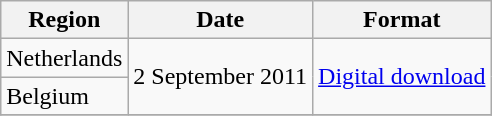<table class="wikitable">
<tr>
<th>Region</th>
<th>Date</th>
<th>Format</th>
</tr>
<tr>
<td>Netherlands</td>
<td rowspan="2">2 September 2011</td>
<td rowspan="2"><a href='#'>Digital download</a></td>
</tr>
<tr>
<td>Belgium</td>
</tr>
<tr>
</tr>
</table>
